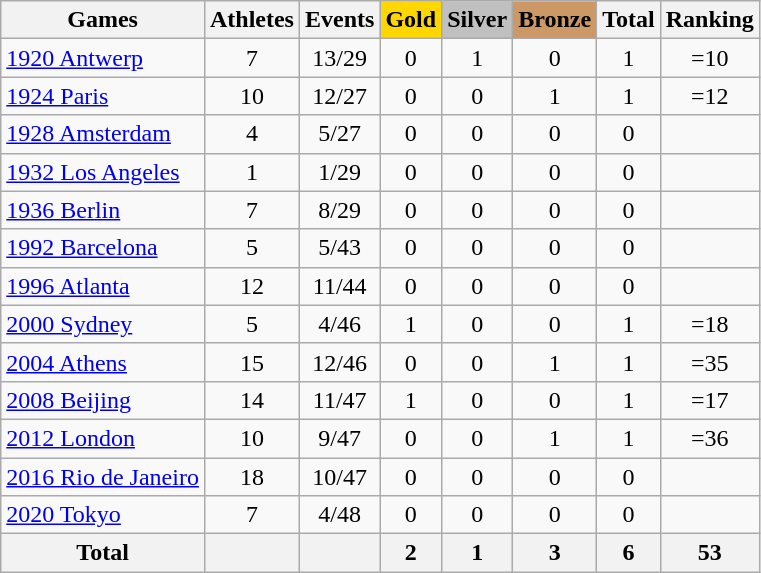<table class="wikitable sortable" style="text-align:center">
<tr>
<th>Games</th>
<th>Athletes</th>
<th>Events</th>
<th style="background-color:gold;">Gold</th>
<th style="background-color:silver;">Silver</th>
<th style="background-color:#c96;">Bronze</th>
<th>Total</th>
<th>Ranking</th>
</tr>
<tr>
<td align=left><a href='#'>1920 Antwerp</a></td>
<td>7</td>
<td>13/29</td>
<td>0</td>
<td>1</td>
<td>0</td>
<td>1</td>
<td>=10</td>
</tr>
<tr>
<td align=left><a href='#'>1924 Paris</a></td>
<td>10</td>
<td>12/27</td>
<td>0</td>
<td>0</td>
<td>1</td>
<td>1</td>
<td>=12</td>
</tr>
<tr>
<td align=left><a href='#'>1928 Amsterdam</a></td>
<td>4</td>
<td>5/27</td>
<td>0</td>
<td>0</td>
<td>0</td>
<td>0</td>
<td></td>
</tr>
<tr>
<td align=left><a href='#'>1932 Los Angeles</a></td>
<td>1</td>
<td>1/29</td>
<td>0</td>
<td>0</td>
<td>0</td>
<td>0</td>
<td></td>
</tr>
<tr>
<td align=left><a href='#'>1936 Berlin</a></td>
<td>7</td>
<td>8/29</td>
<td>0</td>
<td>0</td>
<td>0</td>
<td>0</td>
<td></td>
</tr>
<tr>
<td align=left><a href='#'>1992 Barcelona</a></td>
<td>5</td>
<td>5/43</td>
<td>0</td>
<td>0</td>
<td>0</td>
<td>0</td>
<td></td>
</tr>
<tr>
<td align=left><a href='#'>1996 Atlanta</a></td>
<td>12</td>
<td>11/44</td>
<td>0</td>
<td>0</td>
<td>0</td>
<td>0</td>
<td></td>
</tr>
<tr>
<td align=left><a href='#'>2000 Sydney</a></td>
<td>5</td>
<td>4/46</td>
<td>1</td>
<td>0</td>
<td>0</td>
<td>1</td>
<td>=18</td>
</tr>
<tr>
<td align=left><a href='#'>2004 Athens</a></td>
<td>15</td>
<td>12/46</td>
<td>0</td>
<td>0</td>
<td>1</td>
<td>1</td>
<td>=35</td>
</tr>
<tr>
<td align=left><a href='#'>2008 Beijing</a></td>
<td>14</td>
<td>11/47</td>
<td>1</td>
<td>0</td>
<td>0</td>
<td>1</td>
<td>=17</td>
</tr>
<tr>
<td align=left><a href='#'>2012 London</a></td>
<td>10</td>
<td>9/47</td>
<td>0</td>
<td>0</td>
<td>1</td>
<td>1</td>
<td>=36</td>
</tr>
<tr>
<td align=left><a href='#'>2016 Rio de Janeiro</a></td>
<td>18</td>
<td>10/47</td>
<td>0</td>
<td>0</td>
<td>0</td>
<td>0</td>
<td></td>
</tr>
<tr>
<td align=left><a href='#'>2020 Tokyo</a></td>
<td>7</td>
<td>4/48</td>
<td>0</td>
<td>0</td>
<td>0</td>
<td>0</td>
<td></td>
</tr>
<tr>
<th>Total</th>
<th></th>
<th></th>
<th>2</th>
<th>1</th>
<th>3</th>
<th>6</th>
<th>53</th>
</tr>
</table>
